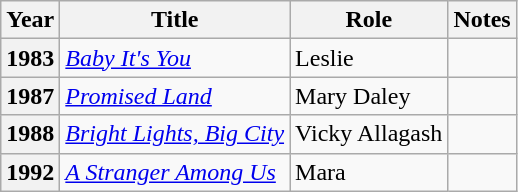<table class="wikitable plainrowheaders sortable">
<tr>
<th scope="col">Year</th>
<th scope="col">Title</th>
<th scope="col">Role</th>
<th scope="col" class="unsortable">Notes</th>
</tr>
<tr>
<th scope="row">1983</th>
<td><em><a href='#'>Baby It's You</a></em></td>
<td>Leslie</td>
<td></td>
</tr>
<tr>
<th scope="row">1987</th>
<td><em><a href='#'>Promised Land</a></em></td>
<td>Mary Daley</td>
<td></td>
</tr>
<tr>
<th scope="row">1988</th>
<td><em><a href='#'>Bright Lights, Big City</a></em></td>
<td>Vicky Allagash</td>
<td></td>
</tr>
<tr>
<th scope="row">1992</th>
<td><em><a href='#'>A Stranger Among Us</a></em></td>
<td>Mara</td>
<td></td>
</tr>
</table>
